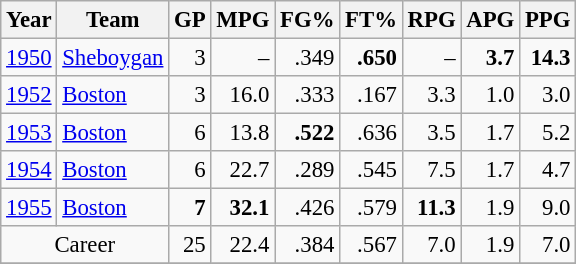<table class="wikitable sortable" style="font-size:95%; text-align:right;">
<tr>
<th>Year</th>
<th>Team</th>
<th>GP</th>
<th>MPG</th>
<th>FG%</th>
<th>FT%</th>
<th>RPG</th>
<th>APG</th>
<th>PPG</th>
</tr>
<tr>
<td style="text-align:left;"><a href='#'>1950</a></td>
<td style="text-align:left;"><a href='#'>Sheboygan</a></td>
<td>3</td>
<td>–</td>
<td>.349</td>
<td><strong>.650</strong></td>
<td>–</td>
<td><strong>3.7</strong></td>
<td><strong>14.3</strong></td>
</tr>
<tr>
<td style="text-align:left;"><a href='#'>1952</a></td>
<td style="text-align:left;"><a href='#'>Boston</a></td>
<td>3</td>
<td>16.0</td>
<td>.333</td>
<td>.167</td>
<td>3.3</td>
<td>1.0</td>
<td>3.0</td>
</tr>
<tr>
<td style="text-align:left;"><a href='#'>1953</a></td>
<td style="text-align:left;"><a href='#'>Boston</a></td>
<td>6</td>
<td>13.8</td>
<td><strong>.522</strong></td>
<td>.636</td>
<td>3.5</td>
<td>1.7</td>
<td>5.2</td>
</tr>
<tr>
<td style="text-align:left;"><a href='#'>1954</a></td>
<td style="text-align:left;"><a href='#'>Boston</a></td>
<td>6</td>
<td>22.7</td>
<td>.289</td>
<td>.545</td>
<td>7.5</td>
<td>1.7</td>
<td>4.7</td>
</tr>
<tr>
<td style="text-align:left;"><a href='#'>1955</a></td>
<td style="text-align:left;"><a href='#'>Boston</a></td>
<td><strong>7</strong></td>
<td><strong>32.1</strong></td>
<td>.426</td>
<td>.579</td>
<td><strong>11.3</strong></td>
<td>1.9</td>
<td>9.0</td>
</tr>
<tr class="sortbottom">
<td style="text-align:center;" colspan="2">Career</td>
<td>25</td>
<td>22.4</td>
<td>.384</td>
<td>.567</td>
<td>7.0</td>
<td>1.9</td>
<td>7.0</td>
</tr>
<tr>
</tr>
</table>
